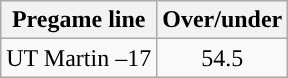<table class="wikitable">
<tr align="center">
<th>Pregame line</th>
<th>Over/under</th>
</tr>
<tr align="center">
<td>UT Martin –17</td>
<td>54.5</td>
</tr>
</table>
